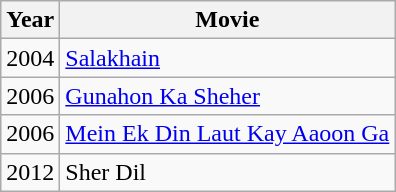<table class="wikitable">
<tr>
<th><strong>Year</strong></th>
<th><strong>Movie</strong></th>
</tr>
<tr>
<td>2004</td>
<td><a href='#'>Salakhain</a></td>
</tr>
<tr>
<td>2006</td>
<td><a href='#'>Gunahon Ka Sheher</a></td>
</tr>
<tr>
<td>2006</td>
<td><a href='#'>Mein Ek Din Laut Kay Aaoon Ga</a></td>
</tr>
<tr>
<td>2012</td>
<td>Sher Dil</td>
</tr>
</table>
